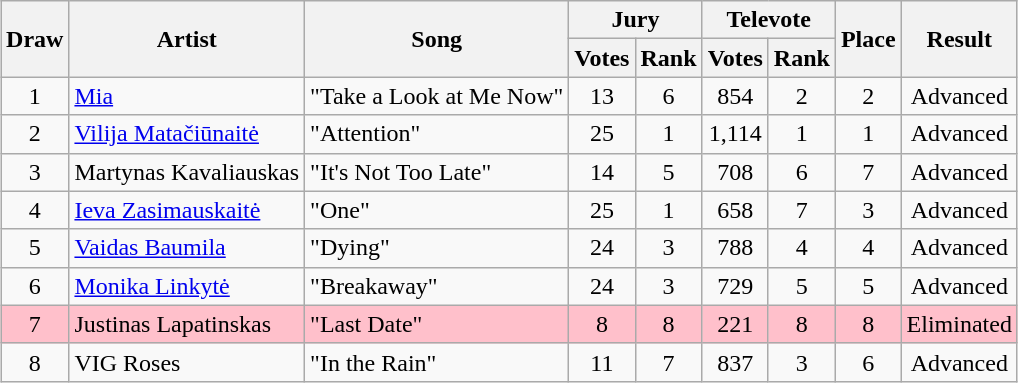<table class="sortable wikitable" style="margin: 1em auto 1em auto; text-align:center;">
<tr>
<th rowspan="2">Draw</th>
<th rowspan="2">Artist</th>
<th rowspan="2">Song</th>
<th colspan="2">Jury</th>
<th colspan="2">Televote</th>
<th rowspan="2">Place</th>
<th rowspan="2">Result</th>
</tr>
<tr>
<th>Votes</th>
<th>Rank</th>
<th>Votes</th>
<th>Rank</th>
</tr>
<tr>
<td>1</td>
<td align="left"><a href='#'>Mia</a></td>
<td align="left">"Take a Look at Me Now"</td>
<td>13</td>
<td>6</td>
<td>854</td>
<td>2</td>
<td>2</td>
<td>Advanced</td>
</tr>
<tr>
<td>2</td>
<td align="left"><a href='#'>Vilija Matačiūnaitė</a></td>
<td align="left">"Attention"</td>
<td>25</td>
<td>1</td>
<td>1,114</td>
<td>1</td>
<td>1</td>
<td>Advanced</td>
</tr>
<tr>
<td>3</td>
<td align="left">Martynas Kavaliauskas</td>
<td align="left">"It's Not Too Late"</td>
<td>14</td>
<td>5</td>
<td>708</td>
<td>6</td>
<td>7</td>
<td>Advanced</td>
</tr>
<tr>
<td>4</td>
<td align="left"><a href='#'>Ieva Zasimauskaitė</a></td>
<td align="left">"One"</td>
<td>25</td>
<td>1</td>
<td>658</td>
<td>7</td>
<td>3</td>
<td>Advanced</td>
</tr>
<tr>
<td>5</td>
<td align="left"><a href='#'>Vaidas Baumila</a></td>
<td align="left">"Dying"</td>
<td>24</td>
<td>3</td>
<td>788</td>
<td>4</td>
<td>4</td>
<td>Advanced</td>
</tr>
<tr>
<td>6</td>
<td align="left"><a href='#'>Monika Linkytė</a></td>
<td align="left">"Breakaway"</td>
<td>24</td>
<td>3</td>
<td>729</td>
<td>5</td>
<td>5</td>
<td>Advanced</td>
</tr>
<tr style="background:pink;">
<td>7</td>
<td align="left">Justinas Lapatinskas</td>
<td align="left">"Last Date"</td>
<td>8</td>
<td>8</td>
<td>221</td>
<td>8</td>
<td>8</td>
<td>Eliminated</td>
</tr>
<tr>
<td>8</td>
<td align="left">VIG Roses</td>
<td align="left">"In the Rain"</td>
<td>11</td>
<td>7</td>
<td>837</td>
<td>3</td>
<td>6</td>
<td>Advanced</td>
</tr>
</table>
